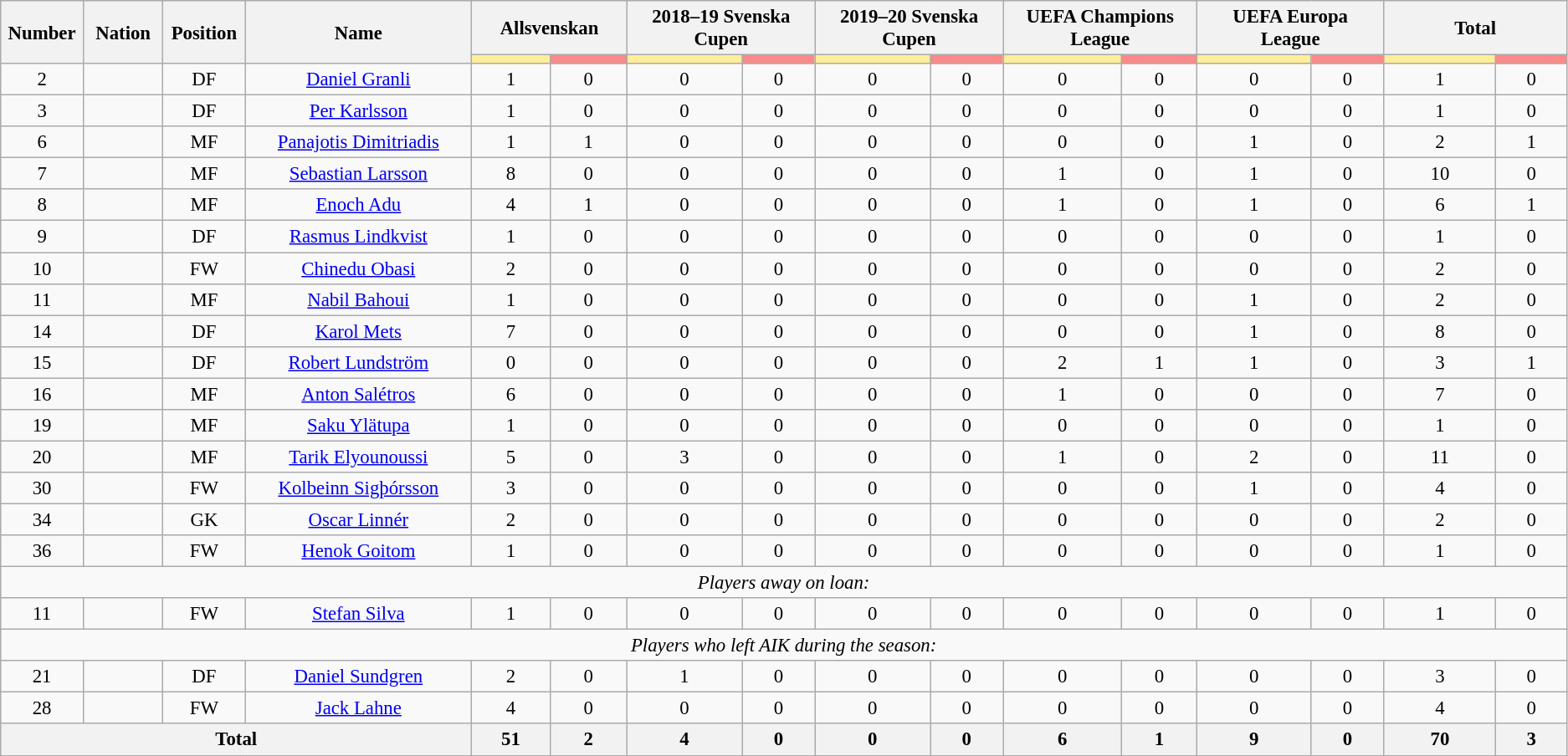<table class="wikitable" style="font-size: 95%; text-align: center;">
<tr>
<th rowspan=2 width=60>Number</th>
<th rowspan=2 width=60>Nation</th>
<th rowspan=2 width=60>Position</th>
<th rowspan=2 width=200>Name</th>
<th colspan=2>Allsvenskan</th>
<th colspan=2>2018–19 Svenska Cupen</th>
<th colspan=2>2019–20 Svenska Cupen</th>
<th colspan=2>UEFA Champions League</th>
<th colspan=2>UEFA Europa League</th>
<th colspan=2>Total</th>
</tr>
<tr>
<th style="width:60px; background:#fe9;"></th>
<th style="width:60px; background:#ff8888;"></th>
<th style="width:100px; background:#fe9;"></th>
<th style="width:60px; background:#ff8888;"></th>
<th style="width:100px; background:#fe9;"></th>
<th style="width:60px; background:#ff8888;"></th>
<th style="width:100px; background:#fe9;"></th>
<th style="width:60px; background:#ff8888;"></th>
<th style="width:100px; background:#fe9;"></th>
<th style="width:60px; background:#ff8888;"></th>
<th style="width:100px; background:#fe9;"></th>
<th style="width:60px; background:#ff8888;"></th>
</tr>
<tr>
<td>2</td>
<td></td>
<td>DF</td>
<td><a href='#'>Daniel Granli</a></td>
<td>1</td>
<td>0</td>
<td>0</td>
<td>0</td>
<td>0</td>
<td>0</td>
<td>0</td>
<td>0</td>
<td>0</td>
<td>0</td>
<td>1</td>
<td>0</td>
</tr>
<tr>
<td>3</td>
<td></td>
<td>DF</td>
<td><a href='#'>Per Karlsson</a></td>
<td>1</td>
<td>0</td>
<td>0</td>
<td>0</td>
<td>0</td>
<td>0</td>
<td>0</td>
<td>0</td>
<td>0</td>
<td>0</td>
<td>1</td>
<td>0</td>
</tr>
<tr>
<td>6</td>
<td></td>
<td>MF</td>
<td><a href='#'>Panajotis Dimitriadis</a></td>
<td>1</td>
<td>1</td>
<td>0</td>
<td>0</td>
<td>0</td>
<td>0</td>
<td>0</td>
<td>0</td>
<td>1</td>
<td>0</td>
<td>2</td>
<td>1</td>
</tr>
<tr>
<td>7</td>
<td></td>
<td>MF</td>
<td><a href='#'>Sebastian Larsson</a></td>
<td>8</td>
<td>0</td>
<td>0</td>
<td>0</td>
<td>0</td>
<td>0</td>
<td>1</td>
<td>0</td>
<td>1</td>
<td>0</td>
<td>10</td>
<td>0</td>
</tr>
<tr>
<td>8</td>
<td></td>
<td>MF</td>
<td><a href='#'>Enoch Adu</a></td>
<td>4</td>
<td>1</td>
<td>0</td>
<td>0</td>
<td>0</td>
<td>0</td>
<td>1</td>
<td>0</td>
<td>1</td>
<td>0</td>
<td>6</td>
<td>1</td>
</tr>
<tr>
<td>9</td>
<td></td>
<td>DF</td>
<td><a href='#'>Rasmus Lindkvist</a></td>
<td>1</td>
<td>0</td>
<td>0</td>
<td>0</td>
<td>0</td>
<td>0</td>
<td>0</td>
<td>0</td>
<td>0</td>
<td>0</td>
<td>1</td>
<td>0</td>
</tr>
<tr>
<td>10</td>
<td></td>
<td>FW</td>
<td><a href='#'>Chinedu Obasi</a></td>
<td>2</td>
<td>0</td>
<td>0</td>
<td>0</td>
<td>0</td>
<td>0</td>
<td>0</td>
<td>0</td>
<td>0</td>
<td>0</td>
<td>2</td>
<td>0</td>
</tr>
<tr>
<td>11</td>
<td></td>
<td>MF</td>
<td><a href='#'>Nabil Bahoui</a></td>
<td>1</td>
<td>0</td>
<td>0</td>
<td>0</td>
<td>0</td>
<td>0</td>
<td>0</td>
<td>0</td>
<td>1</td>
<td>0</td>
<td>2</td>
<td>0</td>
</tr>
<tr>
<td>14</td>
<td></td>
<td>DF</td>
<td><a href='#'>Karol Mets</a></td>
<td>7</td>
<td>0</td>
<td>0</td>
<td>0</td>
<td>0</td>
<td>0</td>
<td>0</td>
<td>0</td>
<td>1</td>
<td>0</td>
<td>8</td>
<td>0</td>
</tr>
<tr>
<td>15</td>
<td></td>
<td>DF</td>
<td><a href='#'>Robert Lundström</a></td>
<td>0</td>
<td>0</td>
<td>0</td>
<td>0</td>
<td>0</td>
<td>0</td>
<td>2</td>
<td>1</td>
<td>1</td>
<td>0</td>
<td>3</td>
<td>1</td>
</tr>
<tr>
<td>16</td>
<td></td>
<td>MF</td>
<td><a href='#'>Anton Salétros</a></td>
<td>6</td>
<td>0</td>
<td>0</td>
<td>0</td>
<td>0</td>
<td>0</td>
<td>1</td>
<td>0</td>
<td>0</td>
<td>0</td>
<td>7</td>
<td>0</td>
</tr>
<tr>
<td>19</td>
<td></td>
<td>MF</td>
<td><a href='#'>Saku Ylätupa</a></td>
<td>1</td>
<td>0</td>
<td>0</td>
<td>0</td>
<td>0</td>
<td>0</td>
<td>0</td>
<td>0</td>
<td>0</td>
<td>0</td>
<td>1</td>
<td>0</td>
</tr>
<tr>
<td>20</td>
<td></td>
<td>MF</td>
<td><a href='#'>Tarik Elyounoussi</a></td>
<td>5</td>
<td>0</td>
<td>3</td>
<td>0</td>
<td>0</td>
<td>0</td>
<td>1</td>
<td>0</td>
<td>2</td>
<td>0</td>
<td>11</td>
<td>0</td>
</tr>
<tr>
<td>30</td>
<td></td>
<td>FW</td>
<td><a href='#'>Kolbeinn Sigþórsson</a></td>
<td>3</td>
<td>0</td>
<td>0</td>
<td>0</td>
<td>0</td>
<td>0</td>
<td>0</td>
<td>0</td>
<td>1</td>
<td>0</td>
<td>4</td>
<td>0</td>
</tr>
<tr>
<td>34</td>
<td></td>
<td>GK</td>
<td><a href='#'>Oscar Linnér</a></td>
<td>2</td>
<td>0</td>
<td>0</td>
<td>0</td>
<td>0</td>
<td>0</td>
<td>0</td>
<td>0</td>
<td>0</td>
<td>0</td>
<td>2</td>
<td>0</td>
</tr>
<tr>
<td>36</td>
<td></td>
<td>FW</td>
<td><a href='#'>Henok Goitom</a></td>
<td>1</td>
<td>0</td>
<td>0</td>
<td>0</td>
<td>0</td>
<td>0</td>
<td>0</td>
<td>0</td>
<td>0</td>
<td>0</td>
<td>1</td>
<td>0</td>
</tr>
<tr>
<td colspan="17"><em>Players away on loan:</em></td>
</tr>
<tr>
<td>11</td>
<td></td>
<td>FW</td>
<td><a href='#'>Stefan Silva</a></td>
<td>1</td>
<td>0</td>
<td>0</td>
<td>0</td>
<td>0</td>
<td>0</td>
<td>0</td>
<td>0</td>
<td>0</td>
<td>0</td>
<td>1</td>
<td>0</td>
</tr>
<tr>
<td colspan="17"><em>Players who left AIK during the season:</em></td>
</tr>
<tr>
<td>21</td>
<td></td>
<td>DF</td>
<td><a href='#'>Daniel Sundgren</a></td>
<td>2</td>
<td>0</td>
<td>1</td>
<td>0</td>
<td>0</td>
<td>0</td>
<td>0</td>
<td>0</td>
<td>0</td>
<td>0</td>
<td>3</td>
<td>0</td>
</tr>
<tr>
<td>28</td>
<td></td>
<td>FW</td>
<td><a href='#'>Jack Lahne</a></td>
<td>4</td>
<td>0</td>
<td>0</td>
<td>0</td>
<td>0</td>
<td>0</td>
<td>0</td>
<td>0</td>
<td>0</td>
<td>0</td>
<td>4</td>
<td>0</td>
</tr>
<tr>
<th colspan=4>Total</th>
<th>51</th>
<th>2</th>
<th>4</th>
<th>0</th>
<th>0</th>
<th>0</th>
<th>6</th>
<th>1</th>
<th>9</th>
<th>0</th>
<th>70</th>
<th>3</th>
</tr>
</table>
